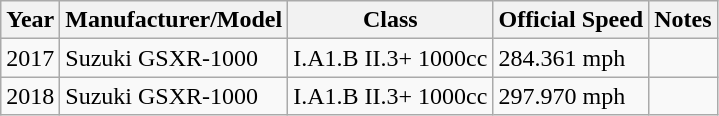<table class="wikitable">
<tr>
<th scope="col">Year</th>
<th scope="col">Manufacturer/Model</th>
<th scope="col">Class</th>
<th scope="col">Official Speed</th>
<th scope="col">Notes</th>
</tr>
<tr>
<td>2017</td>
<td>Suzuki GSXR-1000</td>
<td>I.A1.B II.3+ 1000cc</td>
<td>284.361 mph</td>
<td></td>
</tr>
<tr>
<td>2018</td>
<td>Suzuki GSXR-1000</td>
<td>I.A1.B II.3+ 1000cc</td>
<td>297.970 mph</td>
<td></td>
</tr>
</table>
